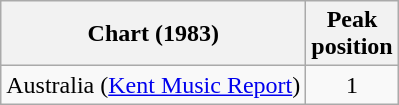<table class="wikitable">
<tr>
<th>Chart (1983)</th>
<th>Peak<br>position</th>
</tr>
<tr>
<td>Australia (<a href='#'>Kent Music Report</a>)</td>
<td style="text-align:center;">1</td>
</tr>
</table>
